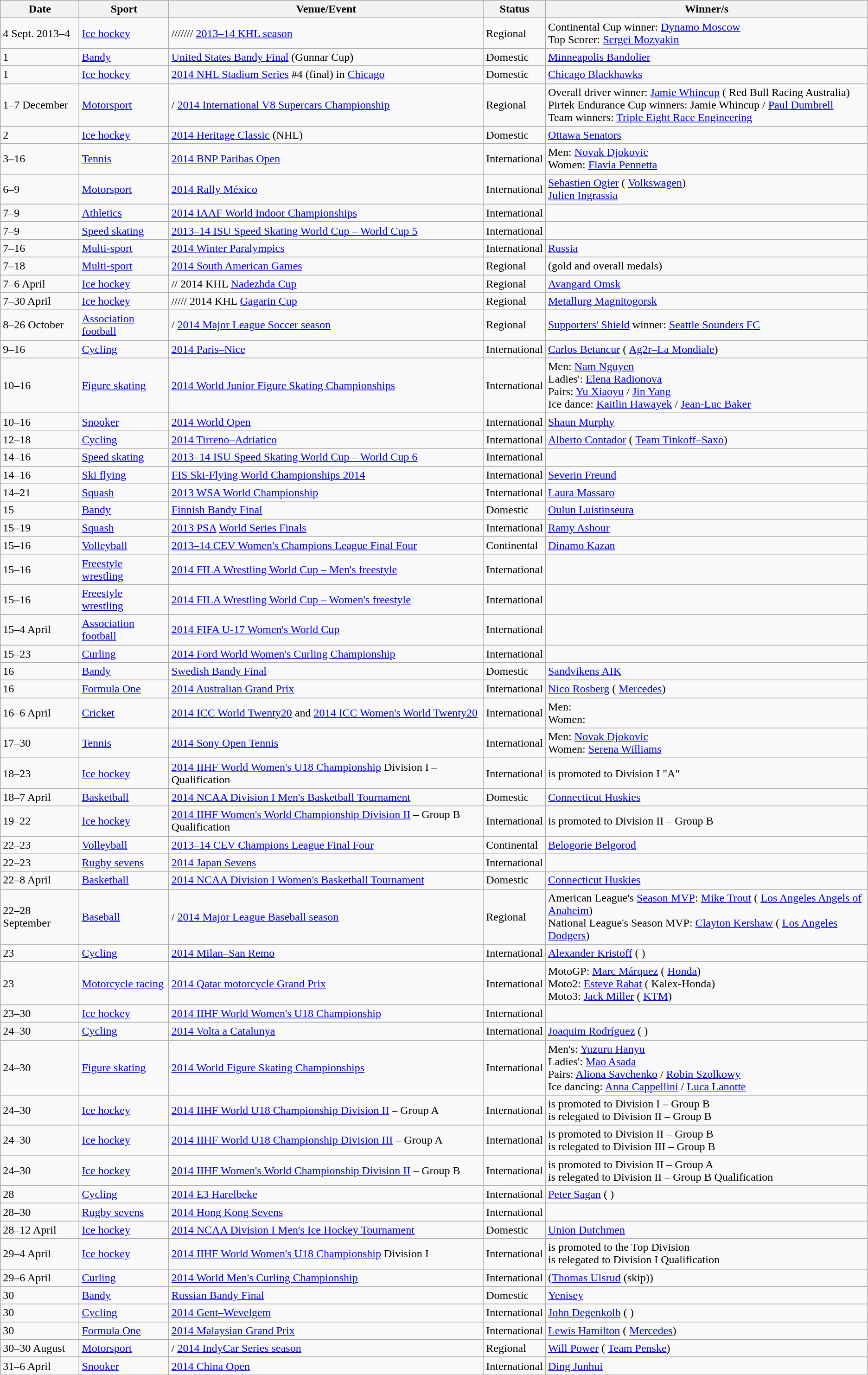<table class="wikitable sortable">
<tr>
<th>Date</th>
<th>Sport</th>
<th>Venue/Event</th>
<th>Status</th>
<th>Winner/s</th>
</tr>
<tr>
<td>4 Sept. 2013–4</td>
<td><a href='#'>Ice hockey</a></td>
<td>/////// <a href='#'>2013–14 KHL season</a></td>
<td>Regional</td>
<td>Continental Cup winner:  <a href='#'>Dynamo Moscow</a><br>Top Scorer:  <a href='#'>Sergei Mozyakin</a></td>
</tr>
<tr>
<td>1</td>
<td><a href='#'>Bandy</a></td>
<td> <a href='#'>United States Bandy Final</a> (Gunnar Cup)</td>
<td>Domestic</td>
<td> <a href='#'>Minneapolis Bandolier</a></td>
</tr>
<tr>
<td>1</td>
<td><a href='#'>Ice hockey</a></td>
<td> <a href='#'>2014 NHL Stadium Series</a> #4 (final) in <a href='#'>Chicago</a></td>
<td>Domestic</td>
<td> <a href='#'>Chicago Blackhawks</a></td>
</tr>
<tr>
<td>1–7 December</td>
<td><a href='#'>Motorsport</a></td>
<td>/ <a href='#'>2014 International V8 Supercars Championship</a></td>
<td>Regional</td>
<td>Overall driver winner:  <a href='#'>Jamie Whincup</a> ( Red Bull Racing Australia)<br>Pirtek Endurance Cup winners:  Jamie Whincup /  <a href='#'>Paul Dumbrell</a><br>Team winners:  <a href='#'>Triple Eight Race Engineering</a></td>
</tr>
<tr>
<td>2</td>
<td><a href='#'>Ice hockey</a></td>
<td> <a href='#'>2014 Heritage Classic</a> (NHL)</td>
<td>Domestic</td>
<td> <a href='#'>Ottawa Senators</a></td>
</tr>
<tr>
<td>3–16</td>
<td><a href='#'>Tennis</a></td>
<td> <a href='#'>2014 BNP Paribas Open</a></td>
<td>International</td>
<td>Men:  <a href='#'>Novak Djokovic</a><br>Women:  <a href='#'>Flavia Pennetta</a></td>
</tr>
<tr>
<td>6–9</td>
<td><a href='#'>Motorsport</a></td>
<td> <a href='#'>2014 Rally México</a></td>
<td>International</td>
<td> <a href='#'>Sebastien Ogier</a> ( <a href='#'>Volkswagen</a>)<br> <a href='#'>Julien Ingrassia</a></td>
</tr>
<tr>
<td>7–9</td>
<td><a href='#'>Athletics</a></td>
<td> <a href='#'>2014 IAAF World Indoor Championships</a></td>
<td>International</td>
<td></td>
</tr>
<tr>
<td>7–9</td>
<td><a href='#'>Speed skating</a></td>
<td> <a href='#'>2013–14 ISU Speed Skating World Cup – World Cup 5</a></td>
<td>International</td>
<td></td>
</tr>
<tr>
<td>7–16</td>
<td><a href='#'>Multi-sport</a></td>
<td> <a href='#'>2014 Winter Paralympics</a></td>
<td>International</td>
<td> <a href='#'>Russia</a></td>
</tr>
<tr>
<td>7–18</td>
<td><a href='#'>Multi-sport</a></td>
<td> <a href='#'>2014 South American Games</a></td>
<td>Regional</td>
<td> (gold and overall medals)</td>
</tr>
<tr>
<td>7–6 April</td>
<td><a href='#'>Ice hockey</a></td>
<td>// 2014 KHL <a href='#'>Nadezhda Cup</a></td>
<td>Regional</td>
<td> <a href='#'>Avangard Omsk</a></td>
</tr>
<tr>
<td>7–30 April</td>
<td><a href='#'>Ice hockey</a></td>
<td>///// 2014 KHL <a href='#'>Gagarin Cup</a></td>
<td>Regional</td>
<td> <a href='#'>Metallurg Magnitogorsk</a></td>
</tr>
<tr>
<td>8–26 October</td>
<td><a href='#'>Association football</a></td>
<td>/ <a href='#'>2014 Major League Soccer season</a></td>
<td>Regional</td>
<td><a href='#'>Supporters' Shield</a> winner:  <a href='#'>Seattle Sounders FC</a></td>
</tr>
<tr>
<td>9–16</td>
<td><a href='#'>Cycling</a></td>
<td> <a href='#'>2014 Paris–Nice</a></td>
<td>International</td>
<td> <a href='#'>Carlos Betancur</a> ( <a href='#'>Ag2r–La Mondiale</a>)</td>
</tr>
<tr>
<td>10–16</td>
<td><a href='#'>Figure skating</a></td>
<td> <a href='#'>2014 World Junior Figure Skating Championships</a></td>
<td>International</td>
<td>Men:  <a href='#'>Nam Nguyen</a><br>Ladies':  <a href='#'>Elena Radionova</a><br>Pairs:  <a href='#'>Yu Xiaoyu</a> / <a href='#'>Jin Yang</a><br>Ice dance:  <a href='#'>Kaitlin Hawayek</a> / <a href='#'>Jean-Luc Baker</a></td>
</tr>
<tr>
<td>10–16</td>
<td><a href='#'>Snooker</a></td>
<td> <a href='#'>2014 World Open</a></td>
<td>International</td>
<td> <a href='#'>Shaun Murphy</a></td>
</tr>
<tr>
<td>12–18</td>
<td><a href='#'>Cycling</a></td>
<td> <a href='#'>2014 Tirreno–Adriatico</a></td>
<td>International</td>
<td> <a href='#'>Alberto Contador</a> ( <a href='#'>Team Tinkoff–Saxo</a>)</td>
</tr>
<tr>
<td>14–16</td>
<td><a href='#'>Speed skating</a></td>
<td> <a href='#'>2013–14 ISU Speed Skating World Cup – World Cup 6</a></td>
<td>International</td>
<td></td>
</tr>
<tr>
<td>14–16</td>
<td><a href='#'>Ski flying</a></td>
<td> <a href='#'>FIS Ski-Flying World Championships 2014</a></td>
<td>International</td>
<td> <a href='#'>Severin Freund</a></td>
</tr>
<tr>
<td>14–21</td>
<td><a href='#'>Squash</a></td>
<td> <a href='#'>2013 WSA World Championship</a></td>
<td>International</td>
<td> <a href='#'>Laura Massaro</a></td>
</tr>
<tr>
<td>15</td>
<td><a href='#'>Bandy</a></td>
<td> <a href='#'>Finnish Bandy Final</a></td>
<td>Domestic</td>
<td> <a href='#'>Oulun Luistinseura</a></td>
</tr>
<tr>
<td>15–19</td>
<td><a href='#'>Squash</a></td>
<td> <a href='#'>2013 PSA</a> <a href='#'>World Series Finals</a></td>
<td>International</td>
<td> <a href='#'>Ramy Ashour</a></td>
</tr>
<tr>
<td>15–16</td>
<td><a href='#'>Volleyball</a></td>
<td> <a href='#'>2013–14 CEV Women's Champions League Final Four</a></td>
<td>Continental</td>
<td> <a href='#'>Dinamo Kazan</a></td>
</tr>
<tr>
<td>15–16</td>
<td><a href='#'>Freestyle wrestling</a></td>
<td> <a href='#'>2014 FILA Wrestling World Cup – Men's freestyle</a></td>
<td>International</td>
<td></td>
</tr>
<tr>
<td>15–16</td>
<td><a href='#'>Freestyle wrestling</a></td>
<td> <a href='#'>2014 FILA Wrestling World Cup – Women's freestyle</a></td>
<td>International</td>
<td></td>
</tr>
<tr>
<td>15–4 April</td>
<td><a href='#'>Association football</a></td>
<td> <a href='#'>2014 FIFA U-17 Women's World Cup</a></td>
<td>International</td>
<td></td>
</tr>
<tr>
<td>15–23</td>
<td><a href='#'>Curling</a></td>
<td> <a href='#'>2014 Ford World Women's Curling Championship</a></td>
<td>International</td>
<td></td>
</tr>
<tr>
<td>16</td>
<td><a href='#'>Bandy</a></td>
<td> <a href='#'>Swedish Bandy Final</a></td>
<td>Domestic</td>
<td> <a href='#'>Sandvikens AIK</a></td>
</tr>
<tr>
<td>16</td>
<td><a href='#'>Formula One</a></td>
<td> <a href='#'>2014 Australian Grand Prix</a></td>
<td>International</td>
<td> <a href='#'>Nico Rosberg</a> ( <a href='#'>Mercedes</a>)</td>
</tr>
<tr>
<td>16–6 April</td>
<td><a href='#'>Cricket</a></td>
<td> <a href='#'>2014 ICC World Twenty20</a> and <a href='#'>2014 ICC Women's World Twenty20</a></td>
<td>International</td>
<td>Men: <br>Women: </td>
</tr>
<tr>
<td>17–30</td>
<td><a href='#'>Tennis</a></td>
<td> <a href='#'>2014 Sony Open Tennis</a></td>
<td>International</td>
<td>Men:  <a href='#'>Novak Djokovic</a><br>Women:  <a href='#'>Serena Williams</a></td>
</tr>
<tr>
<td>18–23</td>
<td><a href='#'>Ice hockey</a></td>
<td> <a href='#'>2014 IIHF World Women's U18 Championship</a> Division I – Qualification</td>
<td>International</td>
<td> is promoted to Division I "A"</td>
</tr>
<tr>
<td>18–7 April</td>
<td><a href='#'>Basketball</a></td>
<td> <a href='#'>2014 NCAA Division I Men's Basketball Tournament</a></td>
<td>Domestic</td>
<td> <a href='#'>Connecticut Huskies</a></td>
</tr>
<tr>
<td>19–22</td>
<td><a href='#'>Ice hockey</a></td>
<td> <a href='#'>2014 IIHF Women's World Championship Division II</a> – Group B Qualification</td>
<td>International</td>
<td> is promoted to Division II – Group B</td>
</tr>
<tr>
<td>22–23</td>
<td><a href='#'>Volleyball</a></td>
<td> <a href='#'>2013–14 CEV Champions League Final Four</a></td>
<td>Continental</td>
<td> <a href='#'>Belogorie Belgorod</a></td>
</tr>
<tr>
<td>22–23</td>
<td><a href='#'>Rugby sevens</a></td>
<td> <a href='#'>2014 Japan Sevens</a></td>
<td>International</td>
<td></td>
</tr>
<tr>
<td>22–8 April</td>
<td><a href='#'>Basketball</a></td>
<td> <a href='#'>2014 NCAA Division I Women's Basketball Tournament</a></td>
<td>Domestic</td>
<td> <a href='#'>Connecticut Huskies</a></td>
</tr>
<tr>
<td>22–28 September</td>
<td><a href='#'>Baseball</a></td>
<td>/ <a href='#'>2014 Major League Baseball season</a></td>
<td>Regional</td>
<td>American League's <a href='#'>Season MVP</a>:  <a href='#'>Mike Trout</a> ( <a href='#'>Los Angeles Angels of Anaheim</a>)<br>National League's Season MVP:  <a href='#'>Clayton Kershaw</a> ( <a href='#'>Los Angeles Dodgers</a>)</td>
</tr>
<tr>
<td>23</td>
<td><a href='#'>Cycling</a></td>
<td> <a href='#'>2014 Milan–San Remo</a></td>
<td>International</td>
<td> <a href='#'>Alexander Kristoff</a> ( )</td>
</tr>
<tr>
<td>23</td>
<td><a href='#'>Motorcycle racing</a></td>
<td> <a href='#'>2014 Qatar motorcycle Grand Prix</a></td>
<td>International</td>
<td>MotoGP:  <a href='#'>Marc Márquez</a> ( <a href='#'>Honda</a>)<br>Moto2:  <a href='#'>Esteve Rabat</a> ( Kalex-Honda)<br>Moto3:  <a href='#'>Jack Miller</a> ( <a href='#'>KTM</a>)</td>
</tr>
<tr>
<td>23–30</td>
<td><a href='#'>Ice hockey</a></td>
<td> <a href='#'>2014 IIHF World Women's U18 Championship</a></td>
<td>International</td>
<td></td>
</tr>
<tr>
<td>24–30</td>
<td><a href='#'>Cycling</a></td>
<td> <a href='#'>2014 Volta a Catalunya</a></td>
<td>International</td>
<td> <a href='#'>Joaquim Rodríguez</a> ( )</td>
</tr>
<tr>
<td>24–30</td>
<td><a href='#'>Figure skating</a></td>
<td> <a href='#'>2014 World Figure Skating Championships</a></td>
<td>International</td>
<td>Men's:  <a href='#'>Yuzuru Hanyu</a><br>Ladies':  <a href='#'>Mao Asada</a><br>Pairs:  <a href='#'>Aliona Savchenko</a> / <a href='#'>Robin Szolkowy</a><br>Ice dancing:  <a href='#'>Anna Cappellini</a> / <a href='#'>Luca Lanotte</a></td>
</tr>
<tr>
<td>24–30</td>
<td><a href='#'>Ice hockey</a></td>
<td> <a href='#'>2014 IIHF World U18 Championship Division II</a> – Group A</td>
<td>International</td>
<td> is promoted to Division I – Group B<br> is relegated to Division II – Group B</td>
</tr>
<tr>
<td>24–30</td>
<td><a href='#'>Ice hockey</a></td>
<td> <a href='#'>2014 IIHF World U18 Championship Division III</a> – Group A</td>
<td>International</td>
<td> is promoted to Division II – Group B<br> is relegated to Division III – Group B</td>
</tr>
<tr>
<td>24–30</td>
<td><a href='#'>Ice hockey</a></td>
<td> <a href='#'>2014 IIHF Women's World Championship Division II</a> – Group B</td>
<td>International</td>
<td> is promoted to Division II – Group A<br> is relegated to Division II – Group B Qualification</td>
</tr>
<tr>
<td>28</td>
<td><a href='#'>Cycling</a></td>
<td> <a href='#'>2014 E3 Harelbeke</a></td>
<td>International</td>
<td> <a href='#'>Peter Sagan</a> ( )</td>
</tr>
<tr>
<td>28–30</td>
<td><a href='#'>Rugby sevens</a></td>
<td> <a href='#'>2014 Hong Kong Sevens</a></td>
<td>International</td>
<td></td>
</tr>
<tr>
<td>28–12 April</td>
<td><a href='#'>Ice hockey</a></td>
<td> <a href='#'>2014 NCAA Division I Men's Ice Hockey Tournament</a></td>
<td>Domestic</td>
<td> <a href='#'>Union Dutchmen</a></td>
</tr>
<tr>
<td>29–4 April</td>
<td><a href='#'>Ice hockey</a></td>
<td> <a href='#'>2014 IIHF World Women's U18 Championship</a> Division I</td>
<td>International</td>
<td> is promoted to the Top Division<br> is relegated to Division I Qualification</td>
</tr>
<tr>
<td>29–6 April</td>
<td><a href='#'>Curling</a></td>
<td> <a href='#'>2014 World Men's Curling Championship</a></td>
<td>International</td>
<td> (<a href='#'>Thomas Ulsrud</a> (skip))</td>
</tr>
<tr>
<td>30</td>
<td><a href='#'>Bandy</a></td>
<td> <a href='#'>Russian Bandy Final</a></td>
<td>Domestic</td>
<td> <a href='#'>Yenisey</a></td>
</tr>
<tr>
<td>30</td>
<td><a href='#'>Cycling</a></td>
<td> <a href='#'>2014 Gent–Wevelgem</a></td>
<td>International</td>
<td> <a href='#'>John Degenkolb</a> ( )</td>
</tr>
<tr>
<td>30</td>
<td><a href='#'>Formula One</a></td>
<td> <a href='#'>2014 Malaysian Grand Prix</a></td>
<td>International</td>
<td> <a href='#'>Lewis Hamilton</a> ( <a href='#'>Mercedes</a>)</td>
</tr>
<tr>
<td>30–30 August</td>
<td><a href='#'>Motorsport</a></td>
<td>/ <a href='#'>2014 IndyCar Series season</a></td>
<td>Regional</td>
<td> <a href='#'>Will Power</a> ( <a href='#'>Team Penske</a>)</td>
</tr>
<tr>
<td>31–6 April</td>
<td><a href='#'>Snooker</a></td>
<td> <a href='#'>2014 China Open</a></td>
<td>International</td>
<td> <a href='#'>Ding Junhui</a></td>
</tr>
</table>
